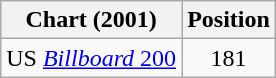<table class="wikitable" border="1">
<tr>
<th>Chart (2001)</th>
<th>Position</th>
</tr>
<tr>
<td>US <a href='#'><em>Billboard</em> 200</a></td>
<td align="center">181</td>
</tr>
</table>
